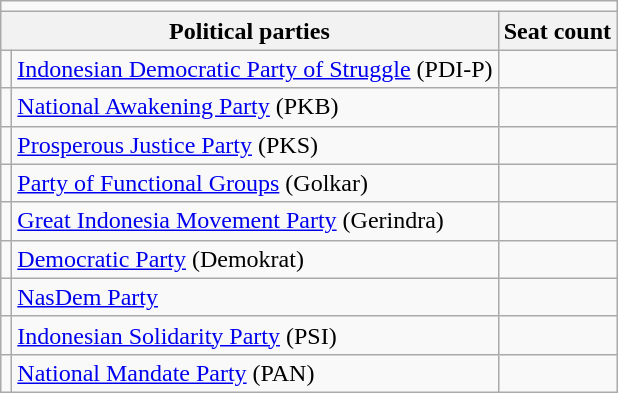<table class="wikitable">
<tr>
<td colspan="4"></td>
</tr>
<tr>
<th colspan="2">Political parties</th>
<th>Seat count</th>
</tr>
<tr>
<td bgcolor=></td>
<td><a href='#'>Indonesian Democratic Party of Struggle</a> (PDI-P)</td>
<td></td>
</tr>
<tr>
<td bgcolor=></td>
<td><a href='#'>National Awakening Party</a> (PKB)</td>
<td></td>
</tr>
<tr>
<td bgcolor=></td>
<td><a href='#'>Prosperous Justice Party</a> (PKS)</td>
<td></td>
</tr>
<tr>
<td bgcolor=></td>
<td><a href='#'>Party of Functional Groups</a> (Golkar)</td>
<td></td>
</tr>
<tr>
<td bgcolor=></td>
<td><a href='#'>Great Indonesia Movement Party</a> (Gerindra)</td>
<td></td>
</tr>
<tr>
<td bgcolor=></td>
<td><a href='#'>Democratic Party</a> (Demokrat)</td>
<td></td>
</tr>
<tr>
<td bgcolor=></td>
<td><a href='#'>NasDem Party</a></td>
<td></td>
</tr>
<tr>
<td bgcolor=></td>
<td><a href='#'>Indonesian Solidarity Party</a> (PSI)</td>
<td></td>
</tr>
<tr>
<td bgcolor=></td>
<td><a href='#'>National Mandate Party</a> (PAN)</td>
<td></td>
</tr>
</table>
